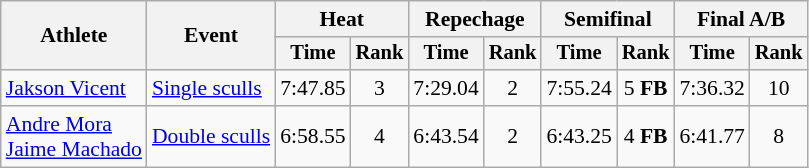<table class=wikitable style=font-size:90%;text-align:center>
<tr>
<th rowspan=2>Athlete</th>
<th rowspan=2>Event</th>
<th colspan=2>Heat</th>
<th colspan=2>Repechage</th>
<th colspan=2>Semifinal</th>
<th colspan=2>Final A/B</th>
</tr>
<tr style=font-size:95%>
<th>Time</th>
<th>Rank</th>
<th>Time</th>
<th>Rank</th>
<th>Time</th>
<th>Rank</th>
<th>Time</th>
<th>Rank</th>
</tr>
<tr>
<td align=left><a href='#'>Jakson Vicent</a></td>
<td align=left><a href='#'>Single sculls</a></td>
<td>7:47.85</td>
<td>3</td>
<td>7:29.04</td>
<td>2</td>
<td>7:55.24</td>
<td>5 <strong>FB</strong></td>
<td>7:36.32</td>
<td>10</td>
</tr>
<tr>
<td align=left><a href='#'>Andre Mora</a><br><a href='#'>Jaime Machado</a></td>
<td align=left><a href='#'>Double sculls</a></td>
<td>6:58.55</td>
<td>4</td>
<td>6:43.54</td>
<td>2</td>
<td>6:43.25</td>
<td>4 <strong>FB</strong></td>
<td>6:41.77</td>
<td>8</td>
</tr>
</table>
